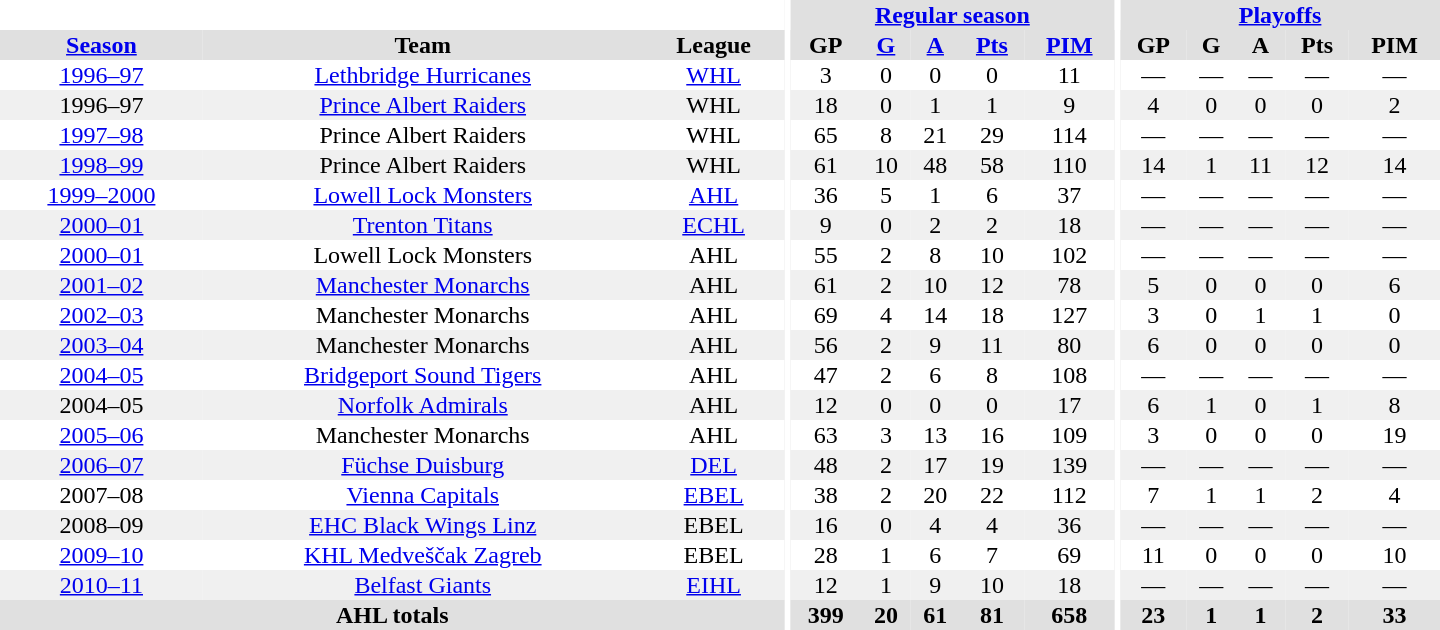<table border="0" cellpadding="1" cellspacing="0" style="text-align:center; width:60em">
<tr bgcolor="#e0e0e0">
<th colspan="3" bgcolor="#ffffff"></th>
<th rowspan="99" bgcolor="#ffffff"></th>
<th colspan="5"><a href='#'>Regular season</a></th>
<th rowspan="99" bgcolor="#ffffff"></th>
<th colspan="5"><a href='#'>Playoffs</a></th>
</tr>
<tr bgcolor="#e0e0e0">
<th><a href='#'>Season</a></th>
<th>Team</th>
<th>League</th>
<th>GP</th>
<th><a href='#'>G</a></th>
<th><a href='#'>A</a></th>
<th><a href='#'>Pts</a></th>
<th><a href='#'>PIM</a></th>
<th>GP</th>
<th>G</th>
<th>A</th>
<th>Pts</th>
<th>PIM</th>
</tr>
<tr ALIGN="center">
<td><a href='#'>1996–97</a></td>
<td><a href='#'>Lethbridge Hurricanes</a></td>
<td><a href='#'>WHL</a></td>
<td>3</td>
<td>0</td>
<td>0</td>
<td>0</td>
<td>11</td>
<td>—</td>
<td>—</td>
<td>—</td>
<td>—</td>
<td>—</td>
</tr>
<tr ALIGN="center" bgcolor="#f0f0f0">
<td>1996–97</td>
<td><a href='#'>Prince Albert Raiders</a></td>
<td>WHL</td>
<td>18</td>
<td>0</td>
<td>1</td>
<td>1</td>
<td>9</td>
<td>4</td>
<td>0</td>
<td>0</td>
<td>0</td>
<td>2</td>
</tr>
<tr ALIGN="center">
<td><a href='#'>1997–98</a></td>
<td>Prince Albert Raiders</td>
<td>WHL</td>
<td>65</td>
<td>8</td>
<td>21</td>
<td>29</td>
<td>114</td>
<td>—</td>
<td>—</td>
<td>—</td>
<td>—</td>
<td>—</td>
</tr>
<tr ALIGN="center" bgcolor="#f0f0f0">
<td><a href='#'>1998–99</a></td>
<td>Prince Albert Raiders</td>
<td>WHL</td>
<td>61</td>
<td>10</td>
<td>48</td>
<td>58</td>
<td>110</td>
<td>14</td>
<td>1</td>
<td>11</td>
<td>12</td>
<td>14</td>
</tr>
<tr ALIGN="center">
<td><a href='#'>1999–2000</a></td>
<td><a href='#'>Lowell Lock Monsters</a></td>
<td><a href='#'>AHL</a></td>
<td>36</td>
<td>5</td>
<td>1</td>
<td>6</td>
<td>37</td>
<td>—</td>
<td>—</td>
<td>—</td>
<td>—</td>
<td>—</td>
</tr>
<tr ALIGN="center" bgcolor="#f0f0f0">
<td><a href='#'>2000–01</a></td>
<td><a href='#'>Trenton Titans</a></td>
<td><a href='#'>ECHL</a></td>
<td>9</td>
<td>0</td>
<td>2</td>
<td>2</td>
<td>18</td>
<td>—</td>
<td>—</td>
<td>—</td>
<td>—</td>
<td>—</td>
</tr>
<tr ALIGN="center">
<td><a href='#'>2000–01</a></td>
<td>Lowell Lock Monsters</td>
<td>AHL</td>
<td>55</td>
<td>2</td>
<td>8</td>
<td>10</td>
<td>102</td>
<td>—</td>
<td>—</td>
<td>—</td>
<td>—</td>
<td>—</td>
</tr>
<tr ALIGN="center" bgcolor="#f0f0f0">
<td><a href='#'>2001–02</a></td>
<td><a href='#'>Manchester Monarchs</a></td>
<td>AHL</td>
<td>61</td>
<td>2</td>
<td>10</td>
<td>12</td>
<td>78</td>
<td>5</td>
<td>0</td>
<td>0</td>
<td>0</td>
<td>6</td>
</tr>
<tr ALIGN="center">
<td><a href='#'>2002–03</a></td>
<td>Manchester Monarchs</td>
<td>AHL</td>
<td>69</td>
<td>4</td>
<td>14</td>
<td>18</td>
<td>127</td>
<td>3</td>
<td>0</td>
<td>1</td>
<td>1</td>
<td>0</td>
</tr>
<tr ALIGN="center" bgcolor="#f0f0f0">
<td><a href='#'>2003–04</a></td>
<td>Manchester Monarchs</td>
<td>AHL</td>
<td>56</td>
<td>2</td>
<td>9</td>
<td>11</td>
<td>80</td>
<td>6</td>
<td>0</td>
<td>0</td>
<td>0</td>
<td>0</td>
</tr>
<tr ALIGN="center">
<td><a href='#'>2004–05</a></td>
<td><a href='#'>Bridgeport Sound Tigers</a></td>
<td>AHL</td>
<td>47</td>
<td>2</td>
<td>6</td>
<td>8</td>
<td>108</td>
<td>—</td>
<td>—</td>
<td>—</td>
<td>—</td>
<td>—</td>
</tr>
<tr ALIGN="center" bgcolor="#f0f0f0">
<td>2004–05</td>
<td><a href='#'>Norfolk Admirals</a></td>
<td>AHL</td>
<td>12</td>
<td>0</td>
<td>0</td>
<td>0</td>
<td>17</td>
<td>6</td>
<td>1</td>
<td>0</td>
<td>1</td>
<td>8</td>
</tr>
<tr ALIGN="center">
<td><a href='#'>2005–06</a></td>
<td>Manchester Monarchs</td>
<td>AHL</td>
<td>63</td>
<td>3</td>
<td>13</td>
<td>16</td>
<td>109</td>
<td>3</td>
<td>0</td>
<td>0</td>
<td>0</td>
<td>19</td>
</tr>
<tr ALIGN="center" bgcolor="#f0f0f0">
<td><a href='#'>2006–07</a></td>
<td><a href='#'>Füchse Duisburg</a></td>
<td><a href='#'>DEL</a></td>
<td>48</td>
<td>2</td>
<td>17</td>
<td>19</td>
<td>139</td>
<td>—</td>
<td>—</td>
<td>—</td>
<td>—</td>
<td>—</td>
</tr>
<tr ALIGN="center">
<td>2007–08</td>
<td><a href='#'>Vienna Capitals</a></td>
<td><a href='#'>EBEL</a></td>
<td>38</td>
<td>2</td>
<td>20</td>
<td>22</td>
<td>112</td>
<td>7</td>
<td>1</td>
<td>1</td>
<td>2</td>
<td>4</td>
</tr>
<tr ALIGN="center" bgcolor="#f0f0f0">
<td>2008–09</td>
<td><a href='#'>EHC Black Wings Linz</a></td>
<td>EBEL</td>
<td>16</td>
<td>0</td>
<td>4</td>
<td>4</td>
<td>36</td>
<td>—</td>
<td>—</td>
<td>—</td>
<td>—</td>
<td>—</td>
</tr>
<tr ALIGN="center">
<td><a href='#'>2009–10</a></td>
<td><a href='#'>KHL Medveščak Zagreb</a></td>
<td>EBEL</td>
<td>28</td>
<td>1</td>
<td>6</td>
<td>7</td>
<td>69</td>
<td>11</td>
<td>0</td>
<td>0</td>
<td>0</td>
<td>10</td>
</tr>
<tr ALIGN="center" bgcolor="#f0f0f0">
<td><a href='#'>2010–11</a></td>
<td><a href='#'>Belfast Giants</a></td>
<td><a href='#'>EIHL</a></td>
<td>12</td>
<td>1</td>
<td>9</td>
<td>10</td>
<td>18</td>
<td>—</td>
<td>—</td>
<td>—</td>
<td>—</td>
<td>—</td>
</tr>
<tr bgcolor="#e0e0e0">
<th colspan="3">AHL totals</th>
<th>399</th>
<th>20</th>
<th>61</th>
<th>81</th>
<th>658</th>
<th>23</th>
<th>1</th>
<th>1</th>
<th>2</th>
<th>33</th>
</tr>
</table>
